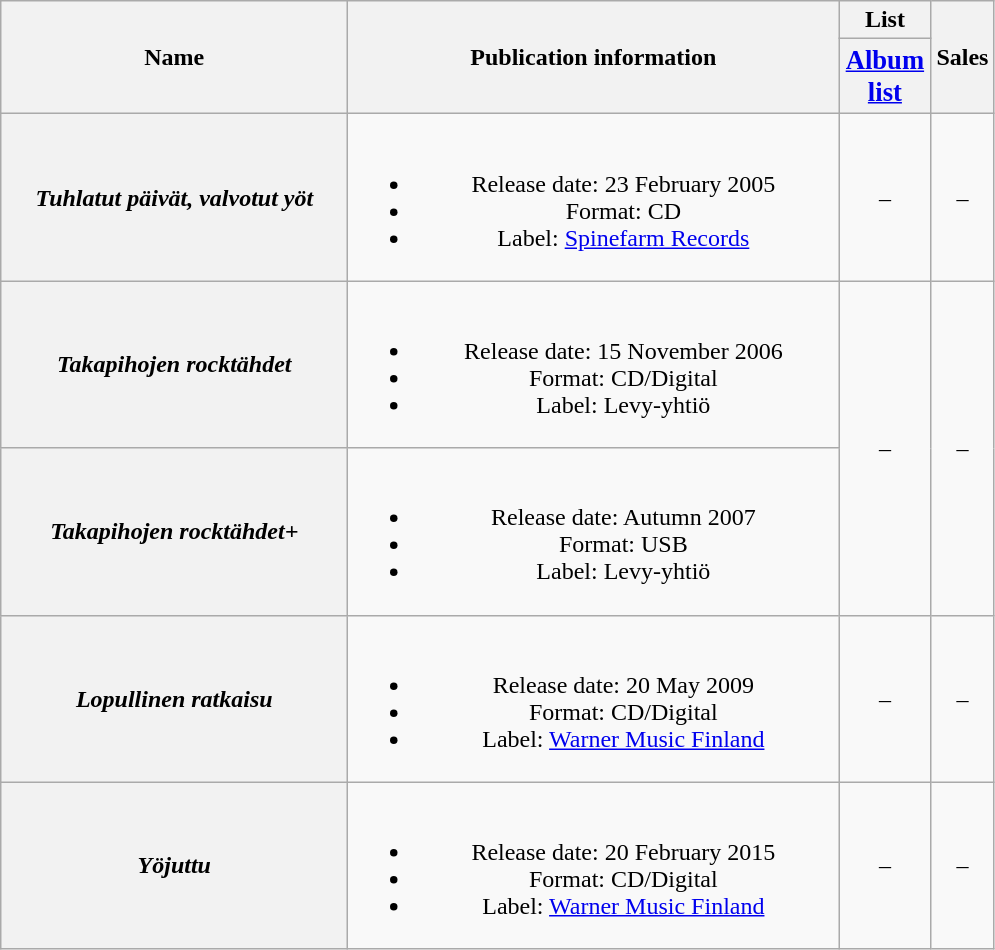<table class="wikitable plainrowheaders" style="text-align:center;" border="1">
<tr>
<th scope="col" rowspan="2" style="width:14em;">Name</th>
<th scope="col" rowspan="2" style="width:20em;">Publication information</th>
<th scope="col" colspan="1">List</th>
<th scope="col" rowspan="2">Sales</th>
</tr>
<tr>
<th scope="col" style="width:3em;font-size:111%;"><a href='#'>Album list</a></th>
</tr>
<tr>
<th scope="row"><em>Tuhlatut päivät, valvotut yöt</em></th>
<td><br><ul><li>Release date: 23 February 2005</li><li>Format: CD</li><li>Label: <a href='#'>Spinefarm Records</a></li></ul></td>
<td>–</td>
<td>–</td>
</tr>
<tr>
<th scope="row"><em>Takapihojen rocktähdet</em></th>
<td><br><ul><li>Release date: 15 November 2006</li><li>Format: CD/Digital</li><li>Label: Levy-yhtiö</li></ul></td>
<td rowspan="2">–</td>
<td rowspan="2">–</td>
</tr>
<tr>
<th scope="row"><em>Takapihojen rocktähdet+</em></th>
<td><br><ul><li>Release date: Autumn 2007</li><li>Format: USB</li><li>Label: Levy-yhtiö</li></ul></td>
</tr>
<tr>
<th scope="row"><em>Lopullinen ratkaisu</em></th>
<td><br><ul><li>Release date: 20 May 2009</li><li>Format: CD/Digital</li><li>Label: <a href='#'>Warner Music Finland</a></li></ul></td>
<td>–</td>
<td>–</td>
</tr>
<tr>
<th scope="row"><em>Yöjuttu</em></th>
<td><br><ul><li>Release date: 20 February 2015</li><li>Format: CD/Digital</li><li>Label: <a href='#'>Warner Music Finland</a></li></ul></td>
<td>–</td>
<td>–</td>
</tr>
</table>
